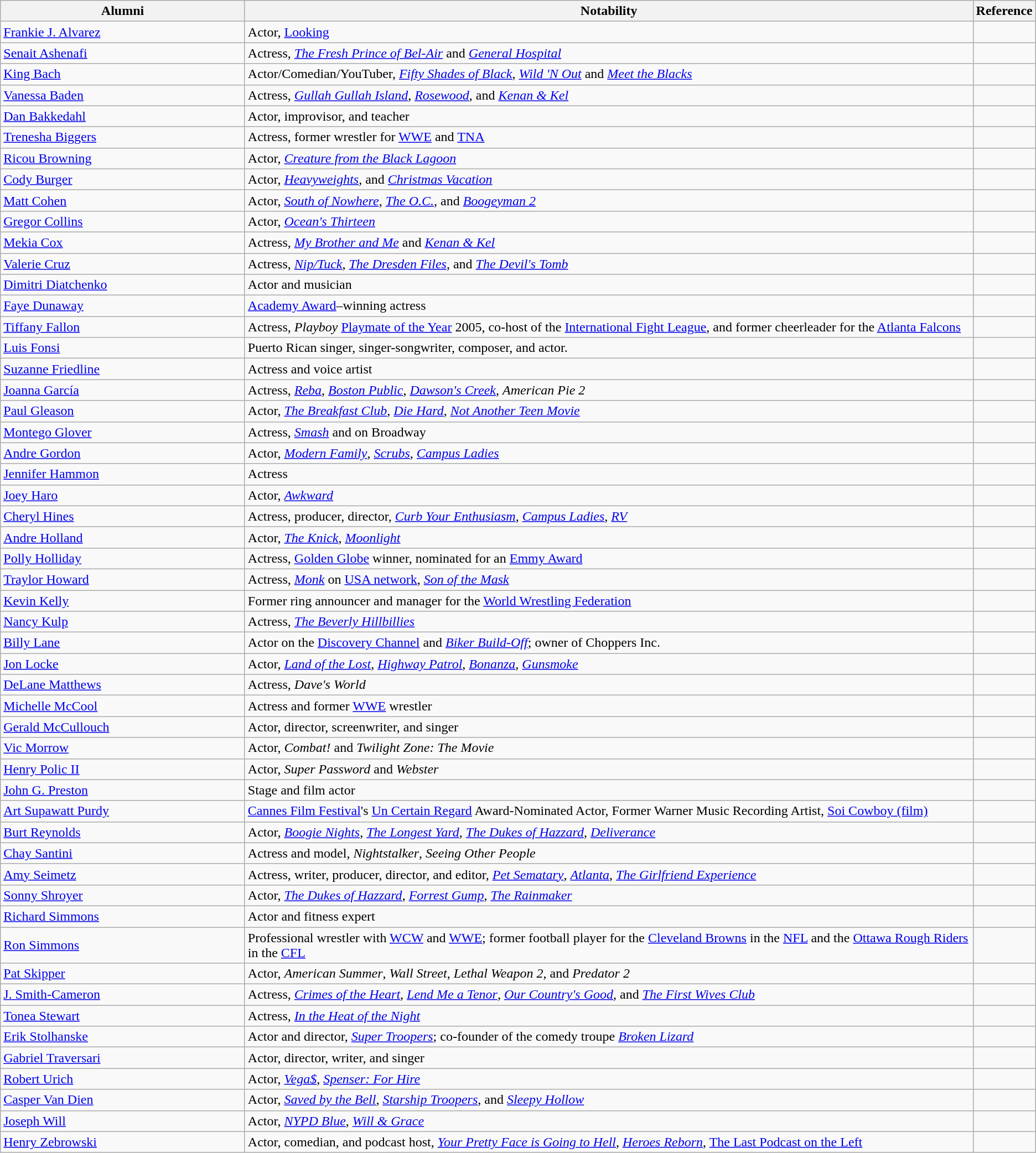<table class="wikitable vertical-align-top">
<tr>
<th style="width:25%;">Alumni</th>
<th style="width:75%;">Notability</th>
<th style="width:*;" class="unsortable">Reference</th>
</tr>
<tr>
<td><a href='#'>Frankie J. Alvarez</a></td>
<td>Actor, <a href='#'>Looking</a></td>
<td></td>
</tr>
<tr>
<td><a href='#'>Senait Ashenafi</a></td>
<td>Actress, <em><a href='#'>The Fresh Prince of Bel-Air</a></em> and <em><a href='#'>General Hospital</a></em></td>
<td></td>
</tr>
<tr>
<td><a href='#'>King Bach</a></td>
<td>Actor/Comedian/YouTuber, <em><a href='#'>Fifty Shades of Black</a></em>, <em><a href='#'>Wild 'N Out</a></em> and <em><a href='#'>Meet the Blacks</a></em></td>
<td></td>
</tr>
<tr>
<td><a href='#'>Vanessa Baden</a></td>
<td>Actress, <em><a href='#'>Gullah Gullah Island</a></em>, <em><a href='#'>Rosewood</a></em>, and <em><a href='#'>Kenan & Kel</a></em></td>
<td></td>
</tr>
<tr>
<td><a href='#'>Dan Bakkedahl</a></td>
<td>Actor, improvisor, and teacher</td>
<td></td>
</tr>
<tr>
<td><a href='#'>Trenesha Biggers</a></td>
<td>Actress, former wrestler for <a href='#'>WWE</a> and <a href='#'>TNA</a></td>
<td></td>
</tr>
<tr>
<td><a href='#'>Ricou Browning</a></td>
<td>Actor, <em><a href='#'>Creature from the Black Lagoon</a></em></td>
<td></td>
</tr>
<tr>
<td><a href='#'>Cody Burger</a></td>
<td>Actor, <em><a href='#'>Heavyweights</a></em>, and <em><a href='#'>Christmas Vacation</a></em></td>
<td></td>
</tr>
<tr>
<td><a href='#'>Matt Cohen</a></td>
<td>Actor, <em><a href='#'>South of Nowhere</a></em>, <em><a href='#'>The O.C.</a></em>, and <em><a href='#'>Boogeyman 2</a></em></td>
<td></td>
</tr>
<tr>
<td><a href='#'>Gregor Collins</a></td>
<td>Actor, <em><a href='#'>Ocean's Thirteen</a></em></td>
<td></td>
</tr>
<tr>
<td><a href='#'>Mekia Cox</a></td>
<td>Actress, <em><a href='#'>My Brother and Me</a></em> and <em><a href='#'>Kenan & Kel</a></em></td>
<td></td>
</tr>
<tr>
<td><a href='#'>Valerie Cruz</a></td>
<td>Actress, <em><a href='#'>Nip/Tuck</a></em>, <em><a href='#'>The Dresden Files</a></em>, and <em><a href='#'>The Devil's Tomb</a></em></td>
<td></td>
</tr>
<tr>
<td><a href='#'>Dimitri Diatchenko</a></td>
<td>Actor and musician</td>
<td></td>
</tr>
<tr>
<td><a href='#'>Faye Dunaway</a></td>
<td><a href='#'>Academy Award</a>–winning actress</td>
<td></td>
</tr>
<tr>
<td><a href='#'>Tiffany Fallon</a></td>
<td>Actress, <em>Playboy</em> <a href='#'>Playmate of the Year</a> 2005, co-host of the <a href='#'>International Fight League</a>, and former cheerleader for the <a href='#'>Atlanta Falcons</a></td>
<td></td>
</tr>
<tr>
<td><a href='#'>Luis Fonsi</a></td>
<td>Puerto Rican singer, singer-songwriter, composer, and actor.</td>
<td></td>
</tr>
<tr>
<td><a href='#'>Suzanne Friedline</a></td>
<td>Actress and voice artist</td>
<td></td>
</tr>
<tr>
<td><a href='#'>Joanna García</a></td>
<td>Actress, <em><a href='#'>Reba</a></em>, <em><a href='#'>Boston Public</a></em>, <em><a href='#'>Dawson's Creek</a></em>, <em>American Pie 2</em></td>
<td></td>
</tr>
<tr>
<td><a href='#'>Paul Gleason</a></td>
<td>Actor, <em><a href='#'>The Breakfast Club</a></em>, <em><a href='#'>Die Hard</a></em>, <em><a href='#'>Not Another Teen Movie</a></em></td>
<td></td>
</tr>
<tr>
<td><a href='#'>Montego Glover</a></td>
<td>Actress, <em><a href='#'>Smash</a></em> and on Broadway</td>
<td></td>
</tr>
<tr>
<td><a href='#'>Andre Gordon</a></td>
<td>Actor, <em><a href='#'>Modern Family</a></em>, <em><a href='#'>Scrubs</a></em>, <em><a href='#'>Campus Ladies</a></em></td>
<td></td>
</tr>
<tr>
<td><a href='#'>Jennifer Hammon</a></td>
<td>Actress</td>
<td></td>
</tr>
<tr>
<td><a href='#'>Joey Haro</a></td>
<td>Actor, <em><a href='#'>Awkward</a></em></td>
<td></td>
</tr>
<tr>
<td><a href='#'>Cheryl Hines</a></td>
<td>Actress, producer, director, <em><a href='#'>Curb Your Enthusiasm</a></em>, <em><a href='#'>Campus Ladies</a></em>, <em><a href='#'>RV</a></em></td>
<td></td>
</tr>
<tr>
<td><a href='#'>Andre Holland</a></td>
<td>Actor, <em><a href='#'>The Knick</a></em>, <em><a href='#'>Moonlight</a></em></td>
<td></td>
</tr>
<tr>
<td><a href='#'>Polly Holliday</a></td>
<td>Actress, <a href='#'>Golden Globe</a> winner, nominated for an <a href='#'>Emmy Award</a></td>
<td></td>
</tr>
<tr>
<td><a href='#'>Traylor Howard</a></td>
<td>Actress, <em><a href='#'>Monk</a></em> on <a href='#'>USA network</a>, <em><a href='#'>Son of the Mask</a></em></td>
<td></td>
</tr>
<tr>
<td><a href='#'>Kevin Kelly</a></td>
<td>Former ring announcer and manager for the <a href='#'>World Wrestling Federation</a></td>
<td></td>
</tr>
<tr>
<td><a href='#'>Nancy Kulp</a></td>
<td>Actress, <em><a href='#'>The Beverly Hillbillies</a></em></td>
<td></td>
</tr>
<tr>
<td><a href='#'>Billy Lane</a></td>
<td>Actor on the <a href='#'>Discovery Channel</a> and <em><a href='#'>Biker Build-Off</a></em>; owner of Choppers Inc.</td>
<td></td>
</tr>
<tr>
<td><a href='#'>Jon Locke</a></td>
<td>Actor, <em><a href='#'>Land of the Lost</a></em>, <em><a href='#'>Highway Patrol</a></em>, <em><a href='#'>Bonanza</a></em>, <em><a href='#'>Gunsmoke</a></em></td>
<td></td>
</tr>
<tr>
<td><a href='#'>DeLane Matthews</a></td>
<td>Actress, <em>Dave's World</em></td>
<td></td>
</tr>
<tr>
<td><a href='#'>Michelle McCool</a></td>
<td>Actress and former <a href='#'>WWE</a> wrestler</td>
<td></td>
</tr>
<tr>
<td><a href='#'>Gerald McCullouch</a></td>
<td>Actor, director, screenwriter, and singer</td>
<td></td>
</tr>
<tr>
<td><a href='#'>Vic Morrow</a></td>
<td>Actor, <em>Combat!</em> and <em>Twilight Zone: The Movie</em></td>
<td></td>
</tr>
<tr>
<td><a href='#'>Henry Polic II</a></td>
<td>Actor, <em>Super Password</em> and <em>Webster</em></td>
<td></td>
</tr>
<tr>
<td><a href='#'>John G. Preston</a></td>
<td>Stage and film actor</td>
<td></td>
</tr>
<tr>
<td><a href='#'>Art Supawatt Purdy</a></td>
<td><a href='#'>Cannes Film Festival</a>'s <a href='#'>Un Certain Regard</a> Award-Nominated Actor, Former Warner Music Recording Artist, <a href='#'>Soi Cowboy (film)</a></td>
<td></td>
</tr>
<tr>
<td><a href='#'>Burt Reynolds</a></td>
<td>Actor, <em><a href='#'>Boogie Nights</a></em>, <em><a href='#'>The Longest Yard</a></em>, <em><a href='#'>The Dukes of Hazzard</a></em>, <em><a href='#'>Deliverance</a></em></td>
<td></td>
</tr>
<tr>
<td><a href='#'>Chay Santini</a></td>
<td>Actress and model, <em>Nightstalker</em>, <em>Seeing Other People</em></td>
<td></td>
</tr>
<tr>
<td><a href='#'>Amy Seimetz</a></td>
<td>Actress, writer, producer, director, and editor, <em><a href='#'>Pet Sematary</a></em>, <em><a href='#'>Atlanta</a></em>, <em><a href='#'>The Girlfriend Experience</a></em></td>
<td></td>
</tr>
<tr>
<td><a href='#'>Sonny Shroyer</a></td>
<td>Actor, <em><a href='#'>The Dukes of Hazzard</a></em>, <em><a href='#'>Forrest Gump</a></em>, <em><a href='#'>The Rainmaker</a></em></td>
<td></td>
</tr>
<tr>
<td><a href='#'>Richard Simmons</a></td>
<td>Actor and fitness expert</td>
<td></td>
</tr>
<tr>
<td><a href='#'>Ron Simmons</a></td>
<td>Professional wrestler with <a href='#'>WCW</a> and <a href='#'>WWE</a>; former football player for the <a href='#'>Cleveland Browns</a> in the <a href='#'>NFL</a> and the <a href='#'>Ottawa Rough Riders</a> in the <a href='#'>CFL</a></td>
<td></td>
</tr>
<tr>
<td><a href='#'>Pat Skipper</a></td>
<td>Actor, <em>American Summer</em>, <em>Wall Street</em>, <em>Lethal Weapon 2</em>, and <em>Predator 2</em></td>
<td></td>
</tr>
<tr>
<td><a href='#'>J. Smith-Cameron</a></td>
<td>Actress, <em><a href='#'>Crimes of the Heart</a></em>, <em><a href='#'>Lend Me a Tenor</a></em>, <em><a href='#'>Our Country's Good</a></em>, and <em><a href='#'>The First Wives Club</a></em></td>
<td></td>
</tr>
<tr>
<td><a href='#'>Tonea Stewart</a></td>
<td>Actress, <em><a href='#'>In the Heat of the Night</a></em></td>
<td></td>
</tr>
<tr>
<td><a href='#'>Erik Stolhanske</a></td>
<td>Actor and director, <em><a href='#'>Super Troopers</a></em>; co-founder of the comedy troupe <em><a href='#'>Broken Lizard</a></em></td>
<td></td>
</tr>
<tr>
<td><a href='#'>Gabriel Traversari</a></td>
<td>Actor, director, writer, and singer</td>
<td></td>
</tr>
<tr>
<td><a href='#'>Robert Urich</a></td>
<td>Actor, <em><a href='#'>Vega$</a></em>, <em><a href='#'>Spenser: For Hire</a></em></td>
<td></td>
</tr>
<tr>
<td><a href='#'>Casper Van Dien</a></td>
<td>Actor, <em><a href='#'>Saved by the Bell</a></em>, <a href='#'><em>Starship Troopers</em></a>, and <em><a href='#'>Sleepy Hollow</a></em></td>
<td></td>
</tr>
<tr>
<td><a href='#'>Joseph Will</a></td>
<td>Actor, <em><a href='#'>NYPD Blue</a></em>, <em><a href='#'>Will & Grace</a></em></td>
<td></td>
</tr>
<tr>
<td><a href='#'>Henry Zebrowski</a></td>
<td>Actor, comedian, and podcast host, <em><a href='#'>Your Pretty Face is Going to Hell</a></em>, <em><a href='#'>Heroes Reborn</a></em>, <a href='#'>The Last Podcast on the Left</a></td>
</tr>
</table>
